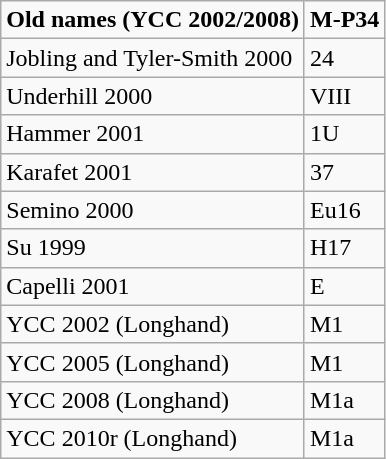<table class="wikitable">
<tr>
<td><strong>Old names (YCC 2002/2008)</strong></td>
<td><strong>M-P34</strong></td>
</tr>
<tr>
<td>Jobling and Tyler-Smith 2000</td>
<td>24</td>
</tr>
<tr>
<td>Underhill 2000</td>
<td>VIII</td>
</tr>
<tr>
<td>Hammer 2001</td>
<td>1U</td>
</tr>
<tr>
<td>Karafet 2001</td>
<td>37</td>
</tr>
<tr>
<td>Semino 2000</td>
<td>Eu16</td>
</tr>
<tr>
<td>Su 1999</td>
<td>H17</td>
</tr>
<tr>
<td>Capelli 2001</td>
<td>E</td>
</tr>
<tr>
<td>YCC 2002 (Longhand)</td>
<td>M1</td>
</tr>
<tr>
<td>YCC 2005 (Longhand)</td>
<td>M1</td>
</tr>
<tr>
<td>YCC 2008 (Longhand)</td>
<td>M1a</td>
</tr>
<tr>
<td>YCC 2010r (Longhand)</td>
<td>M1a</td>
</tr>
</table>
